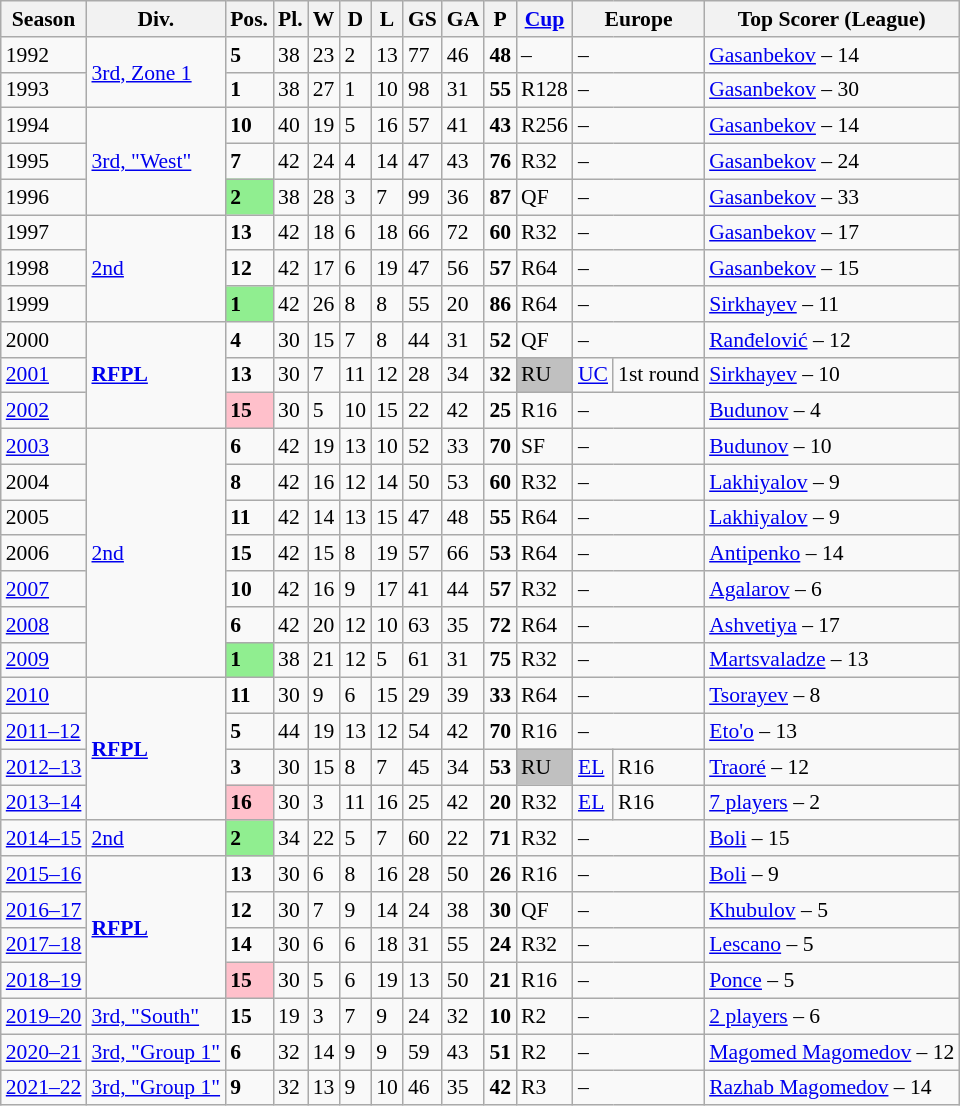<table class="wikitable mw-collapsible mw-collapsed" align=center cellspacing="0" cellpadding="3" style="border:1px solid #AAAAAA;font-size:90%">
<tr>
<th>Season</th>
<th>Div.</th>
<th>Pos.</th>
<th>Pl.</th>
<th>W</th>
<th>D</th>
<th>L</th>
<th>GS</th>
<th>GA</th>
<th>P</th>
<th><a href='#'>Cup</a></th>
<th colspan=2>Europe</th>
<th>Top Scorer (League)</th>
</tr>
<tr>
<td>1992</td>
<td rowspan="2"><a href='#'>3rd, Zone 1</a></td>
<td><strong>5</strong></td>
<td>38</td>
<td>23</td>
<td>2</td>
<td>13</td>
<td>77</td>
<td>46</td>
<td><strong>48</strong></td>
<td>–</td>
<td colspan="2">–</td>
<td align="left">  <a href='#'>Gasanbekov</a> – 14</td>
</tr>
<tr>
<td>1993</td>
<td><strong>1</strong></td>
<td>38</td>
<td>27</td>
<td>1</td>
<td>10</td>
<td>98</td>
<td>31</td>
<td><strong>55</strong></td>
<td>R128</td>
<td colspan="2">–</td>
<td align="left">  <a href='#'>Gasanbekov</a> – 30</td>
</tr>
<tr>
<td>1994</td>
<td rowspan="3"><a href='#'>3rd, "West"</a></td>
<td><strong>10</strong></td>
<td>40</td>
<td>19</td>
<td>5</td>
<td>16</td>
<td>57</td>
<td>41</td>
<td><strong>43</strong></td>
<td>R256</td>
<td colspan="2">–</td>
<td align="left">  <a href='#'>Gasanbekov</a> – 14</td>
</tr>
<tr>
<td>1995</td>
<td><strong>7</strong></td>
<td>42</td>
<td>24</td>
<td>4</td>
<td>14</td>
<td>47</td>
<td>43</td>
<td><strong>76</strong></td>
<td>R32</td>
<td colspan="2">–</td>
<td align="left">  <a href='#'>Gasanbekov</a> – 24</td>
</tr>
<tr>
<td>1996</td>
<td style="background:lightgreen;"><strong>2</strong></td>
<td>38</td>
<td>28</td>
<td>3</td>
<td>7</td>
<td>99</td>
<td>36</td>
<td><strong>87</strong></td>
<td>QF</td>
<td colspan="2">–</td>
<td align="left">  <a href='#'>Gasanbekov</a> – 33</td>
</tr>
<tr>
<td>1997</td>
<td rowspan="3"><a href='#'>2nd</a></td>
<td><strong>13</strong></td>
<td>42</td>
<td>18</td>
<td>6</td>
<td>18</td>
<td>66</td>
<td>72</td>
<td><strong>60</strong></td>
<td>R32</td>
<td colspan="2">–</td>
<td align="left">  <a href='#'>Gasanbekov</a> – 17</td>
</tr>
<tr>
<td>1998</td>
<td><strong>12</strong></td>
<td>42</td>
<td>17</td>
<td>6</td>
<td>19</td>
<td>47</td>
<td>56</td>
<td><strong>57</strong></td>
<td>R64</td>
<td colspan="2">–</td>
<td align="left">  <a href='#'>Gasanbekov</a> – 15</td>
</tr>
<tr>
<td>1999</td>
<td style="background:lightgreen;"><strong>1</strong></td>
<td>42</td>
<td>26</td>
<td>8</td>
<td>8</td>
<td>55</td>
<td>20</td>
<td><strong>86</strong></td>
<td>R64</td>
<td colspan="2">–</td>
<td align="left">  <a href='#'>Sirkhayev</a> – 11</td>
</tr>
<tr>
<td>2000</td>
<td rowspan="3"><strong><a href='#'>RFPL</a></strong></td>
<td><strong>4</strong></td>
<td>30</td>
<td>15</td>
<td>7</td>
<td>8</td>
<td>44</td>
<td>31</td>
<td><strong>52</strong></td>
<td>QF</td>
<td colspan="2">–</td>
<td align="left"> <a href='#'>Ranđelović</a> – 12</td>
</tr>
<tr>
<td><a href='#'>2001</a></td>
<td><strong>13</strong></td>
<td>30</td>
<td>7</td>
<td>11</td>
<td>12</td>
<td>28</td>
<td>34</td>
<td><strong>32</strong></td>
<td style="background:silver;">RU</td>
<td><a href='#'>UC</a></td>
<td>1st round</td>
<td align="left">  <a href='#'>Sirkhayev</a> – 10</td>
</tr>
<tr>
<td><a href='#'>2002</a></td>
<td style="background:pink;"><strong>15</strong></td>
<td>30</td>
<td>5</td>
<td>10</td>
<td>15</td>
<td>22</td>
<td>42</td>
<td><strong>25</strong></td>
<td>R16</td>
<td colspan="2">–</td>
<td align="left"> <a href='#'>Budunov</a> – 4</td>
</tr>
<tr>
<td><a href='#'>2003</a></td>
<td rowspan="7"><a href='#'>2nd</a></td>
<td><strong>6</strong></td>
<td>42</td>
<td>19</td>
<td>13</td>
<td>10</td>
<td>52</td>
<td>33</td>
<td><strong>70</strong></td>
<td style="background:bronze;">SF</td>
<td colspan="2">–</td>
<td align="left"> <a href='#'>Budunov</a> – 10</td>
</tr>
<tr>
<td>2004</td>
<td><strong>8</strong></td>
<td>42</td>
<td>16</td>
<td>12</td>
<td>14</td>
<td>50</td>
<td>53</td>
<td><strong>60</strong></td>
<td>R32</td>
<td colspan="2">–</td>
<td align="left"> <a href='#'>Lakhiyalov</a> – 9</td>
</tr>
<tr>
<td>2005</td>
<td><strong>11</strong></td>
<td>42</td>
<td>14</td>
<td>13</td>
<td>15</td>
<td>47</td>
<td>48</td>
<td><strong>55</strong></td>
<td>R64</td>
<td colspan="2">–</td>
<td align="left"> <a href='#'>Lakhiyalov</a> – 9</td>
</tr>
<tr>
<td>2006</td>
<td><strong>15</strong></td>
<td>42</td>
<td>15</td>
<td>8</td>
<td>19</td>
<td>57</td>
<td>66</td>
<td><strong>53</strong></td>
<td>R64</td>
<td colspan="2">–</td>
<td align="left"> <a href='#'>Antipenko</a> – 14</td>
</tr>
<tr>
<td><a href='#'>2007</a></td>
<td><strong>10</strong></td>
<td>42</td>
<td>16</td>
<td>9</td>
<td>17</td>
<td>41</td>
<td>44</td>
<td><strong>57</strong></td>
<td>R32</td>
<td colspan="2">–</td>
<td align="left">  <a href='#'>Agalarov</a> – 6</td>
</tr>
<tr>
<td><a href='#'>2008</a></td>
<td><strong>6</strong></td>
<td>42</td>
<td>20</td>
<td>12</td>
<td>10</td>
<td>63</td>
<td>35</td>
<td><strong>72</strong></td>
<td>R64</td>
<td colspan="2">–</td>
<td align="left"> <a href='#'>Ashvetiya</a> – 17</td>
</tr>
<tr>
<td><a href='#'>2009</a></td>
<td style="background:lightgreen;"><strong>1</strong></td>
<td>38</td>
<td>21</td>
<td>12</td>
<td>5</td>
<td>61</td>
<td>31</td>
<td><strong>75</strong></td>
<td>R32</td>
<td colspan="2">–</td>
<td align="left"> <a href='#'>Martsvaladze</a> – 13</td>
</tr>
<tr>
<td><a href='#'>2010</a></td>
<td rowspan="4"><strong><a href='#'>RFPL</a></strong></td>
<td><strong>11</strong></td>
<td>30</td>
<td>9</td>
<td>6</td>
<td>15</td>
<td>29</td>
<td>39</td>
<td><strong>33</strong></td>
<td>R64</td>
<td colspan="2">–</td>
<td align="left"> <a href='#'>Tsorayev</a> – 8</td>
</tr>
<tr>
<td><a href='#'>2011–12</a></td>
<td><strong>5</strong></td>
<td>44</td>
<td>19</td>
<td>13</td>
<td>12</td>
<td>54</td>
<td>42</td>
<td><strong>70</strong></td>
<td>R16</td>
<td colspan="2">–</td>
<td align="left"> <a href='#'>Eto'o</a> – 13</td>
</tr>
<tr>
<td><a href='#'>2012–13</a></td>
<td><strong>3</strong></td>
<td>30</td>
<td>15</td>
<td>8</td>
<td>7</td>
<td>45</td>
<td>34</td>
<td><strong>53</strong></td>
<td style="background:silver;">RU</td>
<td><a href='#'>EL</a></td>
<td>R16</td>
<td align="left"> <a href='#'>Traoré</a> – 12</td>
</tr>
<tr>
<td><a href='#'>2013–14</a></td>
<td style="background:pink;"><strong>16</strong></td>
<td>30</td>
<td>3</td>
<td>11</td>
<td>16</td>
<td>25</td>
<td>42</td>
<td><strong>20</strong></td>
<td>R32</td>
<td><a href='#'>EL</a></td>
<td>R16</td>
<td align="left"><a href='#'>7 players</a> – 2</td>
</tr>
<tr>
<td><a href='#'>2014–15</a></td>
<td><a href='#'>2nd</a></td>
<td style="background:lightgreen;"><strong>2</strong></td>
<td>34</td>
<td>22</td>
<td>5</td>
<td>7</td>
<td>60</td>
<td>22</td>
<td><strong>71</strong></td>
<td>R32</td>
<td colspan="2">–</td>
<td align="left"> <a href='#'>Boli</a> – 15</td>
</tr>
<tr>
<td><a href='#'>2015–16</a></td>
<td rowspan="4"><strong><a href='#'>RFPL</a></strong></td>
<td><strong>13</strong></td>
<td>30</td>
<td>6</td>
<td>8</td>
<td>16</td>
<td>28</td>
<td>50</td>
<td><strong>26</strong></td>
<td>R16</td>
<td colspan="2">–</td>
<td align="left"> <a href='#'>Boli</a> – 9</td>
</tr>
<tr>
<td><a href='#'>2016–17</a></td>
<td><strong>12</strong></td>
<td>30</td>
<td>7</td>
<td>9</td>
<td>14</td>
<td>24</td>
<td>38</td>
<td><strong>30</strong></td>
<td>QF</td>
<td colspan="2">–</td>
<td align="left"> <a href='#'>Khubulov</a> – 5</td>
</tr>
<tr>
<td><a href='#'>2017–18</a></td>
<td><strong>14</strong></td>
<td>30</td>
<td>6</td>
<td>6</td>
<td>18</td>
<td>31</td>
<td>55</td>
<td><strong>24</strong></td>
<td>R32</td>
<td colspan="2">–</td>
<td align="left"> <a href='#'>Lescano</a> – 5</td>
</tr>
<tr>
<td><a href='#'>2018–19</a></td>
<td style="background:pink;"><strong>15</strong></td>
<td>30</td>
<td>5</td>
<td>6</td>
<td>19</td>
<td>13</td>
<td>50</td>
<td><strong>21</strong></td>
<td>R16</td>
<td colspan="2">–</td>
<td align="left"> <a href='#'>Ponce</a> – 5</td>
</tr>
<tr>
<td><a href='#'>2019–20</a></td>
<td><a href='#'>3rd, "South"</a></td>
<td><strong>15</strong></td>
<td>19</td>
<td>3</td>
<td>7</td>
<td>9</td>
<td>24</td>
<td>32</td>
<td><strong>10</strong></td>
<td>R2</td>
<td colspan="2">–</td>
<td align="left"><a href='#'>2 players</a> – 6</td>
</tr>
<tr>
<td><a href='#'>2020–21</a></td>
<td><a href='#'>3rd, "Group 1"</a></td>
<td><strong>6</strong></td>
<td>32</td>
<td>14</td>
<td>9</td>
<td>9</td>
<td>59</td>
<td>43</td>
<td><strong>51</strong></td>
<td>R2</td>
<td colspan="2">–</td>
<td align="left"><a href='#'>Magomed Magomedov</a> – 12</td>
</tr>
<tr>
<td><a href='#'>2021–22</a></td>
<td><a href='#'>3rd, "Group 1"</a></td>
<td><strong>9</strong></td>
<td>32</td>
<td>13</td>
<td>9</td>
<td>10</td>
<td>46</td>
<td>35</td>
<td><strong>42</strong></td>
<td>R3</td>
<td colspan="2">–</td>
<td align="left"><a href='#'>Razhab Magomedov</a> – 14</td>
</tr>
</table>
